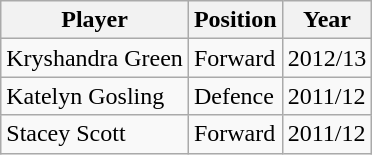<table class="wikitable sortable">
<tr>
<th>Player</th>
<th>Position</th>
<th>Year</th>
</tr>
<tr>
<td>Kryshandra Green</td>
<td>Forward</td>
<td>2012/13</td>
</tr>
<tr>
<td>Katelyn Gosling</td>
<td>Defence</td>
<td>2011/12</td>
</tr>
<tr>
<td>Stacey Scott</td>
<td>Forward</td>
<td>2011/12</td>
</tr>
</table>
